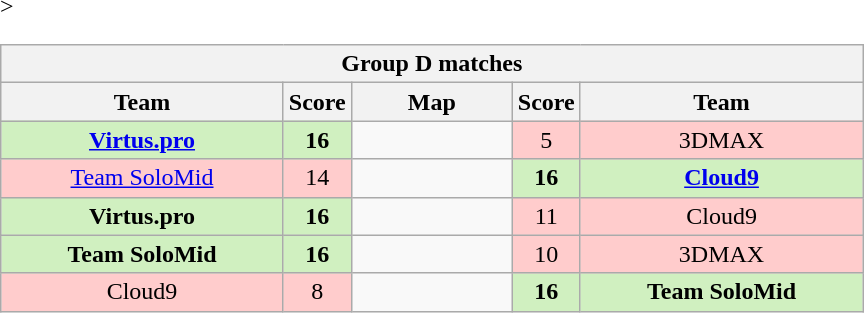<table class="wikitable" style="text-align: center;">
<tr>
<th colspan=5>Group D matches</th>
</tr>
<tr <noinclude>>
<th width="181px">Team</th>
<th width="20px">Score</th>
<th width="100px">Map</th>
<th width="20px">Score</th>
<th width="181px">Team</noinclude></th>
</tr>
<tr>
<td style="background: #D0F0C0;"><strong><a href='#'>Virtus.pro</a></strong></td>
<td style="background: #D0F0C0;"><strong>16</strong></td>
<td></td>
<td style="background: #FFCCCC;">5</td>
<td style="background: #FFCCCC;">3DMAX</td>
</tr>
<tr>
<td style="background: #FFCCCC;"><a href='#'>Team SoloMid</a></td>
<td style="background: #FFCCCC;">14</td>
<td></td>
<td style="background: #D0F0C0;"><strong>16</strong></td>
<td style="background: #D0F0C0;"><strong><a href='#'>Cloud9</a></strong></td>
</tr>
<tr>
<td style="background: #D0F0C0;"><strong>Virtus.pro</strong></td>
<td style="background: #D0F0C0;"><strong>16</strong></td>
<td></td>
<td style="background: #FFCCCC;">11</td>
<td style="background: #FFCCCC;">Cloud9</td>
</tr>
<tr>
<td style="background: #D0F0C0;"><strong>Team SoloMid</strong></td>
<td style="background: #D0F0C0;"><strong>16</strong></td>
<td></td>
<td style="background: #FFCCCC;">10</td>
<td style="background: #FFCCCC;">3DMAX</td>
</tr>
<tr>
<td style="background: #FFCCCC;">Cloud9</td>
<td style="background: #FFCCCC;">8</td>
<td></td>
<td style="background: #D0F0C0;"><strong>16</strong></td>
<td style="background: #D0F0C0;"><strong>Team SoloMid</strong></td>
</tr>
</table>
